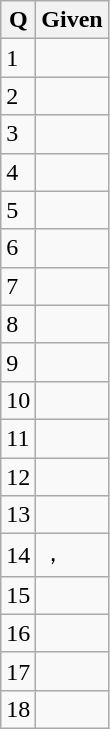<table class="wikitable">
<tr>
<th>Q</th>
<th>Given</th>
</tr>
<tr>
<td>1</td>
<td></td>
</tr>
<tr>
<td>2</td>
<td></td>
</tr>
<tr>
<td>3</td>
<td></td>
</tr>
<tr>
<td>4</td>
<td></td>
</tr>
<tr>
<td>5</td>
<td></td>
</tr>
<tr>
<td>6</td>
<td></td>
</tr>
<tr>
<td>7</td>
<td></td>
</tr>
<tr>
<td>8</td>
<td></td>
</tr>
<tr>
<td>9</td>
<td></td>
</tr>
<tr>
<td>10</td>
<td></td>
</tr>
<tr>
<td>11</td>
<td></td>
</tr>
<tr>
<td>12</td>
<td></td>
</tr>
<tr>
<td>13</td>
<td></td>
</tr>
<tr>
<td>14</td>
<td>，</td>
</tr>
<tr>
<td>15</td>
<td></td>
</tr>
<tr>
<td>16</td>
<td></td>
</tr>
<tr>
<td>17</td>
<td></td>
</tr>
<tr>
<td>18</td>
<td></td>
</tr>
</table>
